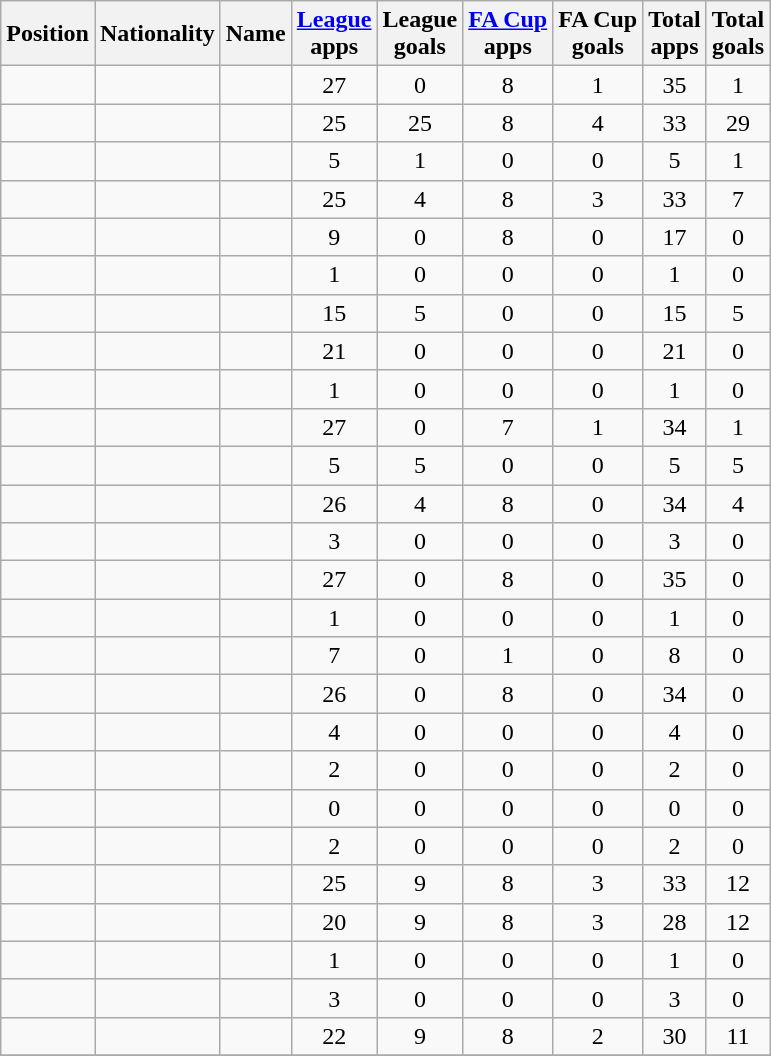<table class="wikitable sortable" style="text-align:center">
<tr>
<th>Position</th>
<th>Nationality</th>
<th>Name</th>
<th><a href='#'>League</a><br>apps</th>
<th>League<br>goals</th>
<th><a href='#'>FA Cup</a><br>apps</th>
<th>FA Cup<br>goals</th>
<th>Total<br>apps</th>
<th>Total<br>goals</th>
</tr>
<tr>
<td></td>
<td></td>
<td align="left"></td>
<td>27</td>
<td>0</td>
<td>8</td>
<td>1</td>
<td>35</td>
<td>1</td>
</tr>
<tr>
<td></td>
<td></td>
<td align="left"></td>
<td>25</td>
<td>25</td>
<td>8</td>
<td>4</td>
<td>33</td>
<td>29</td>
</tr>
<tr>
<td></td>
<td></td>
<td align="left"></td>
<td>5</td>
<td>1</td>
<td>0</td>
<td>0</td>
<td>5</td>
<td>1</td>
</tr>
<tr>
<td></td>
<td></td>
<td align="left"></td>
<td>25</td>
<td>4</td>
<td>8</td>
<td>3</td>
<td>33</td>
<td>7</td>
</tr>
<tr>
<td></td>
<td></td>
<td align="left"></td>
<td>9</td>
<td>0</td>
<td>8</td>
<td>0</td>
<td>17</td>
<td>0</td>
</tr>
<tr>
<td></td>
<td></td>
<td align="left"></td>
<td>1</td>
<td>0</td>
<td>0</td>
<td>0</td>
<td>1</td>
<td>0</td>
</tr>
<tr>
<td></td>
<td></td>
<td align="left"></td>
<td>15</td>
<td>5</td>
<td>0</td>
<td>0</td>
<td>15</td>
<td>5</td>
</tr>
<tr>
<td></td>
<td></td>
<td align="left"></td>
<td>21</td>
<td>0</td>
<td>0</td>
<td>0</td>
<td>21</td>
<td>0</td>
</tr>
<tr>
<td></td>
<td></td>
<td align="left"></td>
<td>1</td>
<td>0</td>
<td>0</td>
<td>0</td>
<td>1</td>
<td>0</td>
</tr>
<tr>
<td></td>
<td></td>
<td align="left"></td>
<td>27</td>
<td>0</td>
<td>7</td>
<td>1</td>
<td>34</td>
<td>1</td>
</tr>
<tr>
<td></td>
<td></td>
<td align="left"></td>
<td>5</td>
<td>5</td>
<td>0</td>
<td>0</td>
<td>5</td>
<td>5</td>
</tr>
<tr>
<td></td>
<td></td>
<td align="left"></td>
<td>26</td>
<td>4</td>
<td>8</td>
<td>0</td>
<td>34</td>
<td>4</td>
</tr>
<tr>
<td></td>
<td></td>
<td align="left"></td>
<td>3</td>
<td>0</td>
<td>0</td>
<td>0</td>
<td>3</td>
<td>0</td>
</tr>
<tr>
<td></td>
<td></td>
<td align="left"></td>
<td>27</td>
<td>0</td>
<td>8</td>
<td>0</td>
<td>35</td>
<td>0</td>
</tr>
<tr>
<td></td>
<td></td>
<td align="left"></td>
<td>1</td>
<td>0</td>
<td>0</td>
<td>0</td>
<td>1</td>
<td>0</td>
</tr>
<tr>
<td></td>
<td></td>
<td align="left"></td>
<td>7</td>
<td>0</td>
<td>1</td>
<td>0</td>
<td>8</td>
<td>0</td>
</tr>
<tr>
<td></td>
<td></td>
<td align="left"></td>
<td>26</td>
<td>0</td>
<td>8</td>
<td>0</td>
<td>34</td>
<td>0</td>
</tr>
<tr>
<td></td>
<td></td>
<td align="left"></td>
<td>4</td>
<td>0</td>
<td>0</td>
<td>0</td>
<td>4</td>
<td>0</td>
</tr>
<tr>
<td></td>
<td></td>
<td align="left"></td>
<td>2</td>
<td>0</td>
<td>0</td>
<td>0</td>
<td>2</td>
<td>0</td>
</tr>
<tr>
<td></td>
<td></td>
<td align="left"></td>
<td>0</td>
<td>0</td>
<td>0</td>
<td>0</td>
<td>0</td>
<td>0</td>
</tr>
<tr>
<td></td>
<td></td>
<td align="left"></td>
<td>2</td>
<td>0</td>
<td>0</td>
<td>0</td>
<td>2</td>
<td>0</td>
</tr>
<tr>
<td></td>
<td></td>
<td align="left"></td>
<td>25</td>
<td>9</td>
<td>8</td>
<td>3</td>
<td>33</td>
<td>12</td>
</tr>
<tr>
<td></td>
<td></td>
<td align="left"></td>
<td>20</td>
<td>9</td>
<td>8</td>
<td>3</td>
<td>28</td>
<td>12</td>
</tr>
<tr>
<td></td>
<td></td>
<td align="left"></td>
<td>1</td>
<td>0</td>
<td>0</td>
<td>0</td>
<td>1</td>
<td>0</td>
</tr>
<tr>
<td></td>
<td></td>
<td align="left"></td>
<td>3</td>
<td>0</td>
<td>0</td>
<td>0</td>
<td>3</td>
<td>0</td>
</tr>
<tr>
<td></td>
<td></td>
<td align="left"></td>
<td>22</td>
<td>9</td>
<td>8</td>
<td>2</td>
<td>30</td>
<td>11</td>
</tr>
<tr>
</tr>
</table>
